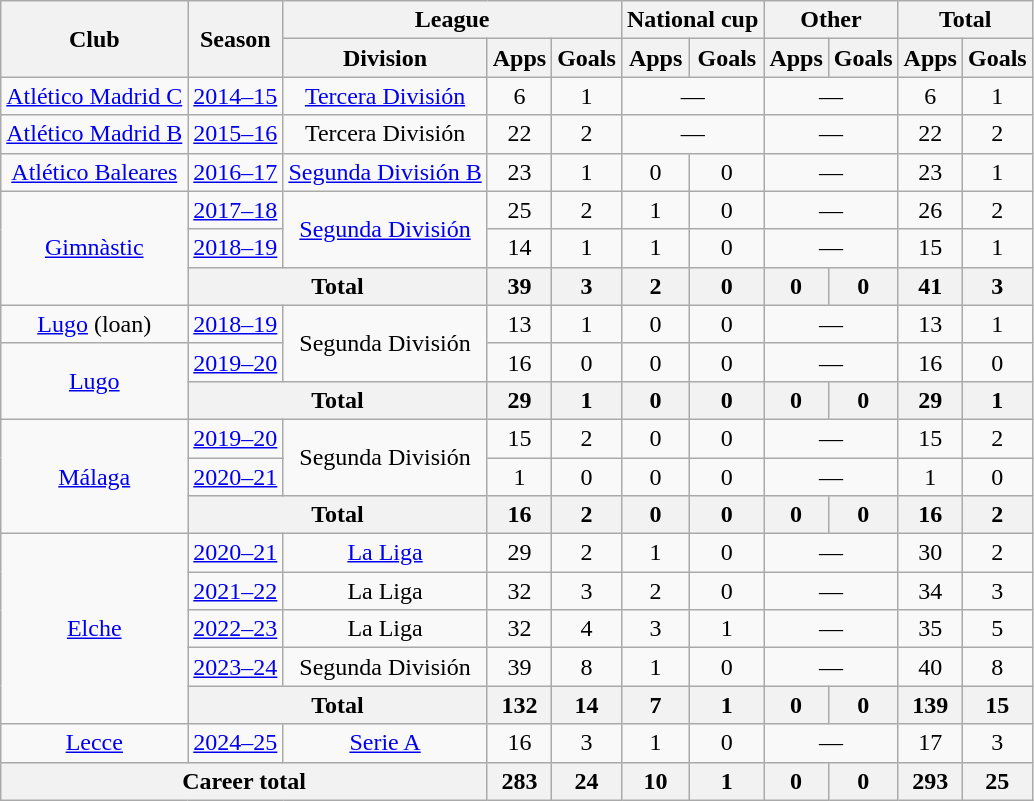<table class="wikitable" style="text-align:center">
<tr>
<th rowspan="2">Club</th>
<th rowspan="2">Season</th>
<th colspan="3">League</th>
<th colspan="2">National cup</th>
<th colspan="2">Other</th>
<th colspan="2">Total</th>
</tr>
<tr>
<th>Division</th>
<th>Apps</th>
<th>Goals</th>
<th>Apps</th>
<th>Goals</th>
<th>Apps</th>
<th>Goals</th>
<th>Apps</th>
<th>Goals</th>
</tr>
<tr>
<td><a href='#'>Atlético Madrid C</a></td>
<td><a href='#'>2014–15</a></td>
<td><a href='#'>Tercera División</a></td>
<td>6</td>
<td>1</td>
<td colspan="2">—</td>
<td colspan="2">—</td>
<td>6</td>
<td>1</td>
</tr>
<tr>
<td><a href='#'>Atlético Madrid B</a></td>
<td><a href='#'>2015–16</a></td>
<td>Tercera División</td>
<td>22</td>
<td>2</td>
<td colspan="2">—</td>
<td colspan="2">—</td>
<td>22</td>
<td>2</td>
</tr>
<tr>
<td><a href='#'>Atlético Baleares</a></td>
<td><a href='#'>2016–17</a></td>
<td><a href='#'>Segunda División B</a></td>
<td>23</td>
<td>1</td>
<td>0</td>
<td>0</td>
<td colspan="2">—</td>
<td>23</td>
<td>1</td>
</tr>
<tr>
<td rowspan="3"><a href='#'>Gimnàstic</a></td>
<td><a href='#'>2017–18</a></td>
<td rowspan="2"><a href='#'>Segunda División</a></td>
<td>25</td>
<td>2</td>
<td>1</td>
<td>0</td>
<td colspan="2">—</td>
<td>26</td>
<td>2</td>
</tr>
<tr>
<td><a href='#'>2018–19</a></td>
<td>14</td>
<td>1</td>
<td>1</td>
<td>0</td>
<td colspan="2">—</td>
<td>15</td>
<td>1</td>
</tr>
<tr>
<th colspan="2">Total</th>
<th>39</th>
<th>3</th>
<th>2</th>
<th>0</th>
<th>0</th>
<th>0</th>
<th>41</th>
<th>3</th>
</tr>
<tr>
<td><a href='#'>Lugo</a> (loan)</td>
<td><a href='#'>2018–19</a></td>
<td rowspan="2">Segunda División</td>
<td>13</td>
<td>1</td>
<td>0</td>
<td>0</td>
<td colspan="2">—</td>
<td>13</td>
<td>1</td>
</tr>
<tr>
<td rowspan="2"><a href='#'>Lugo</a></td>
<td><a href='#'>2019–20</a></td>
<td>16</td>
<td>0</td>
<td>0</td>
<td>0</td>
<td colspan="2">—</td>
<td>16</td>
<td>0</td>
</tr>
<tr>
<th colspan="2">Total</th>
<th>29</th>
<th>1</th>
<th>0</th>
<th>0</th>
<th>0</th>
<th>0</th>
<th>29</th>
<th>1</th>
</tr>
<tr>
<td rowspan="3"><a href='#'>Málaga</a></td>
<td><a href='#'>2019–20</a></td>
<td rowspan="2">Segunda División</td>
<td>15</td>
<td>2</td>
<td>0</td>
<td>0</td>
<td colspan="2">—</td>
<td>15</td>
<td>2</td>
</tr>
<tr>
<td><a href='#'>2020–21</a></td>
<td>1</td>
<td>0</td>
<td>0</td>
<td>0</td>
<td colspan="2">—</td>
<td>1</td>
<td>0</td>
</tr>
<tr>
<th colspan="2">Total</th>
<th>16</th>
<th>2</th>
<th>0</th>
<th>0</th>
<th>0</th>
<th>0</th>
<th>16</th>
<th>2</th>
</tr>
<tr>
<td rowspan="5"><a href='#'>Elche</a></td>
<td><a href='#'>2020–21</a></td>
<td><a href='#'>La Liga</a></td>
<td>29</td>
<td>2</td>
<td>1</td>
<td>0</td>
<td colspan="2">—</td>
<td>30</td>
<td>2</td>
</tr>
<tr>
<td><a href='#'>2021–22</a></td>
<td>La Liga</td>
<td>32</td>
<td>3</td>
<td>2</td>
<td>0</td>
<td colspan="2">—</td>
<td>34</td>
<td>3</td>
</tr>
<tr>
<td><a href='#'>2022–23</a></td>
<td>La Liga</td>
<td>32</td>
<td>4</td>
<td>3</td>
<td>1</td>
<td colspan="2">—</td>
<td>35</td>
<td>5</td>
</tr>
<tr>
<td><a href='#'>2023–24</a></td>
<td>Segunda División</td>
<td>39</td>
<td>8</td>
<td>1</td>
<td>0</td>
<td colspan="2">—</td>
<td>40</td>
<td>8</td>
</tr>
<tr>
<th colspan="2">Total</th>
<th>132</th>
<th>14</th>
<th>7</th>
<th>1</th>
<th>0</th>
<th>0</th>
<th>139</th>
<th>15</th>
</tr>
<tr>
<td><a href='#'>Lecce</a></td>
<td><a href='#'>2024–25</a></td>
<td><a href='#'>Serie A</a></td>
<td>16</td>
<td>3</td>
<td>1</td>
<td>0</td>
<td colspan="2">—</td>
<td>17</td>
<td>3</td>
</tr>
<tr>
<th colspan="3">Career total</th>
<th>283</th>
<th>24</th>
<th>10</th>
<th>1</th>
<th>0</th>
<th>0</th>
<th>293</th>
<th>25</th>
</tr>
</table>
